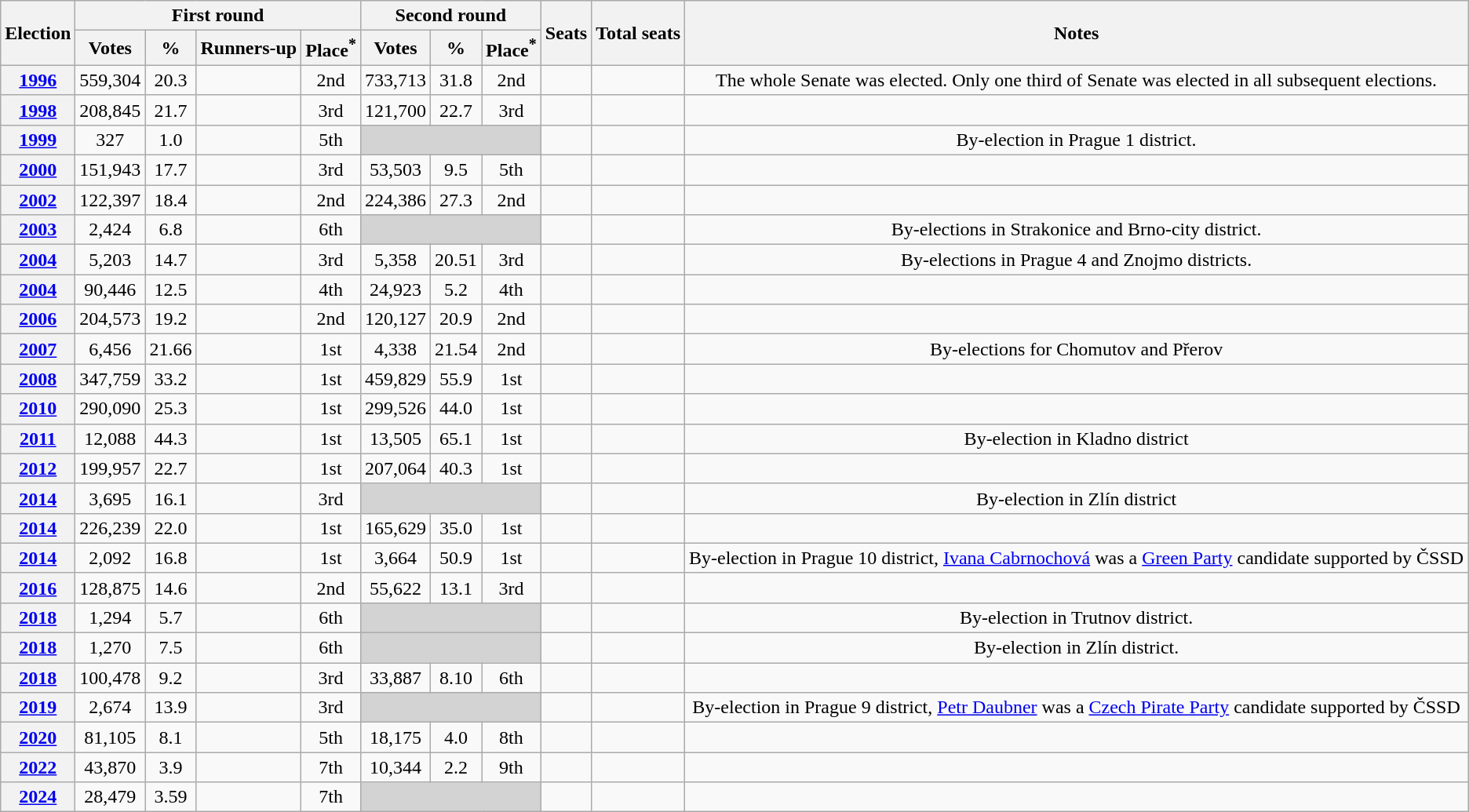<table class=wikitable style=text-align:center>
<tr>
<th rowspan=2>Election</th>
<th colspan=4>First round</th>
<th colspan=3>Second round</th>
<th rowspan=2>Seats</th>
<th rowspan=2>Total seats</th>
<th rowspan=2>Notes</th>
</tr>
<tr>
<th>Votes</th>
<th>%</th>
<th>Runners-up</th>
<th>Place<sup>*</sup></th>
<th>Votes</th>
<th>%</th>
<th>Place<sup>*</sup></th>
</tr>
<tr>
<th><a href='#'>1996</a></th>
<td>559,304</td>
<td>20.3</td>
<td></td>
<td>2nd</td>
<td>733,713</td>
<td>31.8</td>
<td>2nd</td>
<td></td>
<td></td>
<td>The whole Senate was elected. Only one third of Senate was elected in all subsequent elections.</td>
</tr>
<tr>
<th><a href='#'>1998</a></th>
<td>208,845</td>
<td>21.7</td>
<td></td>
<td>3rd</td>
<td>121,700</td>
<td>22.7</td>
<td>3rd</td>
<td></td>
<td></td>
<td></td>
</tr>
<tr>
<th><a href='#'>1999</a></th>
<td>327</td>
<td>1.0</td>
<td></td>
<td>5th</td>
<td colspan="3"  style="background-color:lightgrey;"> </td>
<td></td>
<td></td>
<td>By-election in Prague 1 district.</td>
</tr>
<tr>
<th><a href='#'>2000</a></th>
<td>151,943</td>
<td>17.7</td>
<td></td>
<td>3rd</td>
<td>53,503</td>
<td>9.5</td>
<td>5th</td>
<td></td>
<td></td>
<td></td>
</tr>
<tr>
<th><a href='#'>2002</a></th>
<td>122,397</td>
<td>18.4</td>
<td></td>
<td>2nd</td>
<td>224,386</td>
<td>27.3</td>
<td>2nd</td>
<td></td>
<td></td>
<td></td>
</tr>
<tr>
<th><a href='#'>2003</a></th>
<td>2,424</td>
<td>6.8</td>
<td></td>
<td>6th</td>
<td colspan="3"  style="background-color:lightgrey;"> </td>
<td></td>
<td></td>
<td>By-elections in Strakonice and Brno-city district.</td>
</tr>
<tr>
<th><a href='#'>2004</a></th>
<td>5,203</td>
<td>14.7</td>
<td></td>
<td>3rd</td>
<td>5,358</td>
<td>20.51</td>
<td>3rd</td>
<td></td>
<td></td>
<td>By-elections in Prague 4 and Znojmo districts.</td>
</tr>
<tr>
<th><a href='#'>2004</a></th>
<td>90,446</td>
<td>12.5</td>
<td></td>
<td>4th</td>
<td>24,923</td>
<td>5.2</td>
<td>4th</td>
<td></td>
<td></td>
<td></td>
</tr>
<tr>
<th><a href='#'>2006</a></th>
<td>204,573</td>
<td>19.2</td>
<td></td>
<td>2nd</td>
<td>120,127</td>
<td>20.9</td>
<td>2nd</td>
<td></td>
<td></td>
<td></td>
</tr>
<tr>
<th><a href='#'>2007</a></th>
<td>6,456</td>
<td>21.66</td>
<td></td>
<td>1st</td>
<td>4,338</td>
<td>21.54</td>
<td>2nd</td>
<td></td>
<td></td>
<td>By-elections for Chomutov and Přerov</td>
</tr>
<tr>
<th><a href='#'>2008</a></th>
<td>347,759</td>
<td>33.2</td>
<td></td>
<td>1st</td>
<td>459,829</td>
<td>55.9</td>
<td>1st</td>
<td></td>
<td></td>
<td></td>
</tr>
<tr>
<th><a href='#'>2010</a></th>
<td>290,090</td>
<td>25.3</td>
<td></td>
<td>1st</td>
<td>299,526</td>
<td>44.0</td>
<td>1st</td>
<td></td>
<td></td>
<td></td>
</tr>
<tr>
<th><a href='#'>2011</a></th>
<td>12,088</td>
<td>44.3</td>
<td></td>
<td>1st</td>
<td>13,505</td>
<td>65.1</td>
<td>1st</td>
<td></td>
<td></td>
<td>By-election in Kladno district</td>
</tr>
<tr>
<th><a href='#'>2012</a></th>
<td>199,957</td>
<td>22.7</td>
<td></td>
<td>1st</td>
<td>207,064</td>
<td>40.3</td>
<td>1st</td>
<td></td>
<td></td>
<td></td>
</tr>
<tr>
<th><a href='#'>2014</a></th>
<td>3,695</td>
<td>16.1</td>
<td></td>
<td>3rd</td>
<td colspan="3"  style="background-color:lightgrey;"> </td>
<td></td>
<td></td>
<td>By-election in Zlín district</td>
</tr>
<tr>
<th><a href='#'>2014</a></th>
<td>226,239</td>
<td>22.0</td>
<td></td>
<td>1st</td>
<td>165,629</td>
<td>35.0</td>
<td>1st</td>
<td></td>
<td></td>
<td></td>
</tr>
<tr>
<th><a href='#'>2014</a></th>
<td>2,092</td>
<td>16.8</td>
<td></td>
<td>1st</td>
<td>3,664</td>
<td>50.9</td>
<td>1st</td>
<td></td>
<td></td>
<td>By-election in Prague 10 district, <a href='#'>Ivana Cabrnochová</a> was a <a href='#'>Green Party</a> candidate supported by ČSSD</td>
</tr>
<tr>
<th><a href='#'>2016</a></th>
<td>128,875</td>
<td>14.6</td>
<td></td>
<td>2nd</td>
<td>55,622</td>
<td>13.1</td>
<td>3rd</td>
<td></td>
<td></td>
<td></td>
</tr>
<tr>
<th><a href='#'>2018</a></th>
<td>1,294</td>
<td>5.7</td>
<td></td>
<td>6th</td>
<td colspan="3"  style="background-color:lightgrey;"> </td>
<td></td>
<td></td>
<td>By-election in Trutnov district.</td>
</tr>
<tr>
<th><a href='#'>2018</a></th>
<td>1,270</td>
<td>7.5</td>
<td></td>
<td>6th</td>
<td colspan="3"  style="background-color:lightgrey;"> </td>
<td></td>
<td></td>
<td>By-election in Zlín district.</td>
</tr>
<tr>
<th><a href='#'>2018</a></th>
<td>100,478</td>
<td>9.2</td>
<td></td>
<td>3rd</td>
<td>33,887</td>
<td>8.10</td>
<td>6th</td>
<td></td>
<td></td>
<td></td>
</tr>
<tr>
<th><a href='#'>2019</a></th>
<td>2,674</td>
<td>13.9</td>
<td></td>
<td>3rd</td>
<td colspan="3"  style="background-color:lightgrey;"> </td>
<td></td>
<td></td>
<td>By-election in Prague 9 district, <a href='#'>Petr Daubner</a> was a <a href='#'>Czech Pirate Party</a> candidate supported by ČSSD</td>
</tr>
<tr>
<th><a href='#'>2020</a></th>
<td>81,105</td>
<td>8.1</td>
<td></td>
<td>5th</td>
<td>18,175</td>
<td>4.0</td>
<td>8th</td>
<td></td>
<td></td>
<td></td>
</tr>
<tr>
<th><a href='#'>2022</a></th>
<td>43,870</td>
<td>3.9</td>
<td></td>
<td>7th</td>
<td>10,344</td>
<td>2.2</td>
<td>9th</td>
<td></td>
<td></td>
<td></td>
</tr>
<tr>
<th><a href='#'>2024</a></th>
<td>28,479</td>
<td>3.59</td>
<td></td>
<td>7th</td>
<td colspan="3"  style="background-color:lightgrey;"> </td>
<td></td>
<td></td>
<td></td>
</tr>
</table>
